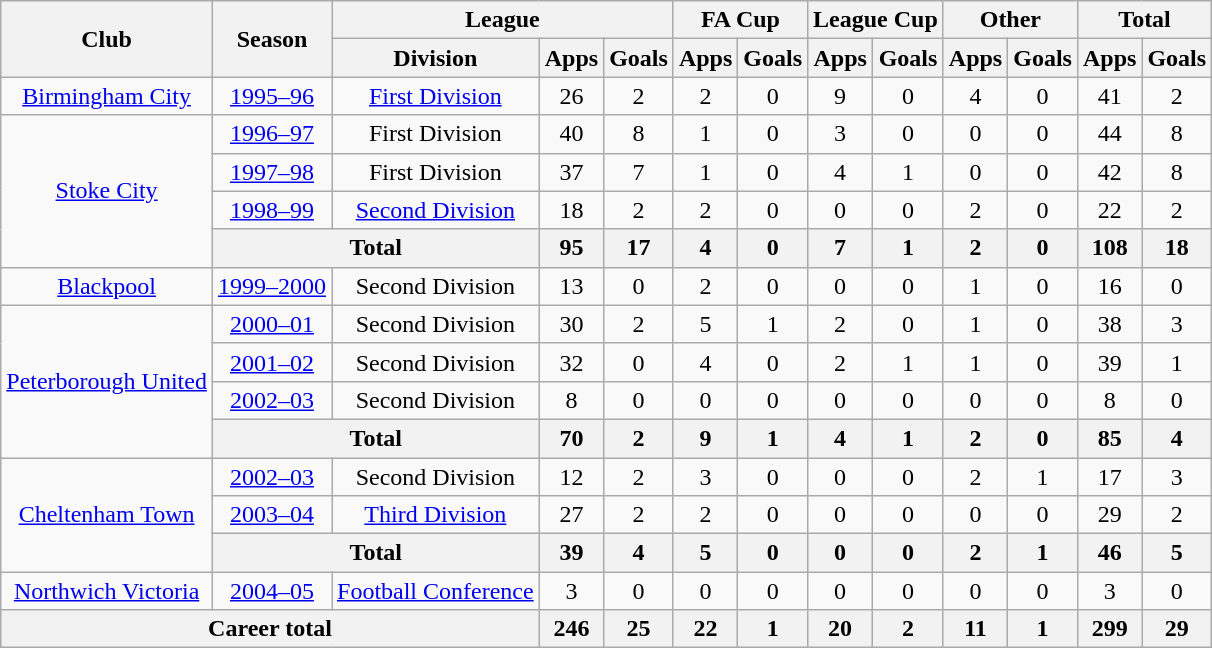<table class="wikitable" style="text-align: center;">
<tr>
<th rowspan="2">Club</th>
<th rowspan="2">Season</th>
<th colspan="3">League</th>
<th colspan="2">FA Cup</th>
<th colspan="2">League Cup</th>
<th colspan="2">Other</th>
<th colspan="2">Total</th>
</tr>
<tr>
<th>Division</th>
<th>Apps</th>
<th>Goals</th>
<th>Apps</th>
<th>Goals</th>
<th>Apps</th>
<th>Goals</th>
<th>Apps</th>
<th>Goals</th>
<th>Apps</th>
<th>Goals</th>
</tr>
<tr>
<td><a href='#'>Birmingham City</a></td>
<td><a href='#'>1995–96</a></td>
<td><a href='#'>First Division</a></td>
<td>26</td>
<td>2</td>
<td>2</td>
<td>0</td>
<td>9</td>
<td>0</td>
<td>4</td>
<td>0</td>
<td>41</td>
<td>2</td>
</tr>
<tr>
<td rowspan="4"><a href='#'>Stoke City</a></td>
<td><a href='#'>1996–97</a></td>
<td>First Division</td>
<td>40</td>
<td>8</td>
<td>1</td>
<td>0</td>
<td>3</td>
<td>0</td>
<td>0</td>
<td>0</td>
<td>44</td>
<td>8</td>
</tr>
<tr>
<td><a href='#'>1997–98</a></td>
<td>First Division</td>
<td>37</td>
<td>7</td>
<td>1</td>
<td>0</td>
<td>4</td>
<td>1</td>
<td>0</td>
<td>0</td>
<td>42</td>
<td>8</td>
</tr>
<tr>
<td><a href='#'>1998–99</a></td>
<td><a href='#'>Second Division</a></td>
<td>18</td>
<td>2</td>
<td>2</td>
<td>0</td>
<td>0</td>
<td>0</td>
<td>2</td>
<td>0</td>
<td>22</td>
<td>2</td>
</tr>
<tr>
<th colspan="2">Total</th>
<th>95</th>
<th>17</th>
<th>4</th>
<th>0</th>
<th>7</th>
<th>1</th>
<th>2</th>
<th>0</th>
<th>108</th>
<th>18</th>
</tr>
<tr>
<td><a href='#'>Blackpool</a></td>
<td><a href='#'>1999–2000</a></td>
<td>Second Division</td>
<td>13</td>
<td>0</td>
<td>2</td>
<td>0</td>
<td>0</td>
<td>0</td>
<td>1</td>
<td>0</td>
<td>16</td>
<td>0</td>
</tr>
<tr>
<td rowspan="4"><a href='#'>Peterborough United</a></td>
<td><a href='#'>2000–01</a></td>
<td>Second Division</td>
<td>30</td>
<td>2</td>
<td>5</td>
<td>1</td>
<td>2</td>
<td>0</td>
<td>1</td>
<td>0</td>
<td>38</td>
<td>3</td>
</tr>
<tr>
<td><a href='#'>2001–02</a></td>
<td>Second Division</td>
<td>32</td>
<td>0</td>
<td>4</td>
<td>0</td>
<td>2</td>
<td>1</td>
<td>1</td>
<td>0</td>
<td>39</td>
<td>1</td>
</tr>
<tr>
<td><a href='#'>2002–03</a></td>
<td>Second Division</td>
<td>8</td>
<td>0</td>
<td>0</td>
<td>0</td>
<td>0</td>
<td>0</td>
<td>0</td>
<td>0</td>
<td>8</td>
<td>0</td>
</tr>
<tr>
<th colspan="2">Total</th>
<th>70</th>
<th>2</th>
<th>9</th>
<th>1</th>
<th>4</th>
<th>1</th>
<th>2</th>
<th>0</th>
<th>85</th>
<th>4</th>
</tr>
<tr>
<td rowspan="3"><a href='#'>Cheltenham Town</a></td>
<td><a href='#'>2002–03</a></td>
<td>Second Division</td>
<td>12</td>
<td>2</td>
<td>3</td>
<td>0</td>
<td>0</td>
<td>0</td>
<td>2</td>
<td>1</td>
<td>17</td>
<td>3</td>
</tr>
<tr>
<td><a href='#'>2003–04</a></td>
<td><a href='#'>Third Division</a></td>
<td>27</td>
<td>2</td>
<td>2</td>
<td>0</td>
<td>0</td>
<td>0</td>
<td>0</td>
<td>0</td>
<td>29</td>
<td>2</td>
</tr>
<tr>
<th colspan="2">Total</th>
<th>39</th>
<th>4</th>
<th>5</th>
<th>0</th>
<th>0</th>
<th>0</th>
<th>2</th>
<th>1</th>
<th>46</th>
<th>5</th>
</tr>
<tr>
<td><a href='#'>Northwich Victoria</a></td>
<td><a href='#'>2004–05</a></td>
<td><a href='#'>Football Conference</a></td>
<td>3</td>
<td>0</td>
<td>0</td>
<td>0</td>
<td>0</td>
<td>0</td>
<td>0</td>
<td>0</td>
<td>3</td>
<td>0</td>
</tr>
<tr>
<th colspan="3">Career total</th>
<th>246</th>
<th>25</th>
<th>22</th>
<th>1</th>
<th>20</th>
<th>2</th>
<th>11</th>
<th>1</th>
<th>299</th>
<th>29</th>
</tr>
</table>
